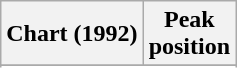<table class="wikitable sortable">
<tr>
<th align="left">Chart (1992)</th>
<th align="center">Peak<br>position</th>
</tr>
<tr>
</tr>
<tr>
</tr>
</table>
